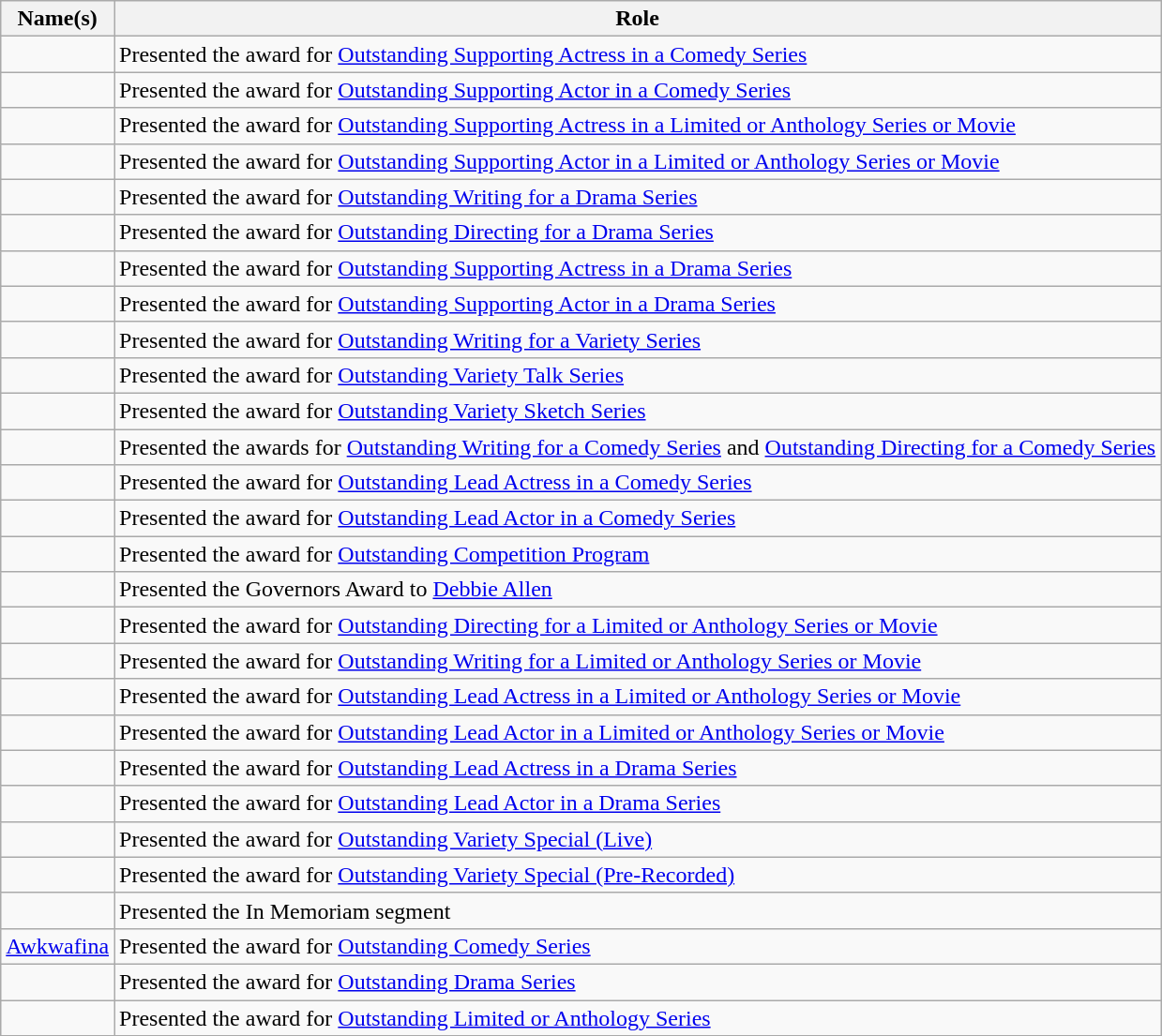<table class="wikitable sortable">
<tr>
<th scope="col">Name(s)</th>
<th scope="col">Role</th>
</tr>
<tr>
<td scope="row"></td>
<td>Presented the award for <a href='#'>Outstanding Supporting Actress in a Comedy Series</a></td>
</tr>
<tr>
<td scope="row"></td>
<td>Presented the award for <a href='#'>Outstanding Supporting Actor in a Comedy Series</a></td>
</tr>
<tr>
<td scope="row"></td>
<td>Presented the award for <a href='#'>Outstanding Supporting Actress in a Limited or Anthology Series or Movie</a></td>
</tr>
<tr>
<td scope="row"></td>
<td>Presented the award for <a href='#'>Outstanding Supporting Actor in a Limited or Anthology Series or Movie</a></td>
</tr>
<tr>
<td scope="row"></td>
<td>Presented the award for <a href='#'>Outstanding Writing for a Drama Series</a></td>
</tr>
<tr>
<td scope="row"></td>
<td>Presented the award for <a href='#'>Outstanding Directing for a Drama Series</a></td>
</tr>
<tr>
<td scope="row"></td>
<td>Presented the award for <a href='#'>Outstanding Supporting Actress in a Drama Series</a></td>
</tr>
<tr>
<td scope="row"></td>
<td>Presented the award for <a href='#'>Outstanding Supporting Actor in a Drama Series</a></td>
</tr>
<tr>
<td scope="row"></td>
<td>Presented the award for <a href='#'>Outstanding Writing for a Variety Series</a></td>
</tr>
<tr>
<td scope="row"></td>
<td>Presented the award for <a href='#'>Outstanding Variety Talk Series</a></td>
</tr>
<tr>
<td scope="row"></td>
<td>Presented the award for <a href='#'>Outstanding Variety Sketch Series</a></td>
</tr>
<tr>
<td scope="row"></td>
<td>Presented the awards for <a href='#'>Outstanding Writing for a Comedy Series</a> and <a href='#'>Outstanding Directing for a Comedy Series</a></td>
</tr>
<tr>
<td scope="row"></td>
<td>Presented the award for <a href='#'>Outstanding Lead Actress in a Comedy Series</a></td>
</tr>
<tr>
<td scope="row"></td>
<td>Presented the award for <a href='#'>Outstanding Lead Actor in a Comedy Series</a></td>
</tr>
<tr>
<td scope="row"></td>
<td>Presented the award for <a href='#'>Outstanding Competition Program</a></td>
</tr>
<tr>
<td scope="row"></td>
<td>Presented the Governors Award to <a href='#'>Debbie Allen</a></td>
</tr>
<tr>
<td scope="row"></td>
<td>Presented the award for <a href='#'>Outstanding Directing for a Limited or Anthology Series or Movie</a></td>
</tr>
<tr>
<td scope="row"></td>
<td>Presented the award for <a href='#'>Outstanding Writing for a Limited or Anthology Series or Movie</a></td>
</tr>
<tr>
<td scope="row"></td>
<td>Presented the award for <a href='#'>Outstanding Lead Actress in a Limited or Anthology Series or Movie</a></td>
</tr>
<tr>
<td scope="row"></td>
<td>Presented the award for <a href='#'>Outstanding Lead Actor in a Limited or Anthology Series or Movie</a></td>
</tr>
<tr>
<td scope="row"></td>
<td>Presented the award for <a href='#'>Outstanding Lead Actress in a Drama Series</a></td>
</tr>
<tr>
<td scope="row"></td>
<td>Presented the award for <a href='#'>Outstanding Lead Actor in a Drama Series</a></td>
</tr>
<tr>
<td scope="row"></td>
<td>Presented the award for <a href='#'>Outstanding Variety Special (Live)</a></td>
</tr>
<tr>
<td scope="row"></td>
<td>Presented the award for <a href='#'>Outstanding Variety Special (Pre-Recorded)</a></td>
</tr>
<tr>
<td scope="row"></td>
<td>Presented the In Memoriam segment</td>
</tr>
<tr>
<td scope="row"><a href='#'>Awkwafina</a></td>
<td>Presented the award for <a href='#'>Outstanding Comedy Series</a></td>
</tr>
<tr>
<td scope="row"></td>
<td>Presented the award for <a href='#'>Outstanding Drama Series</a></td>
</tr>
<tr>
<td scope="row"></td>
<td>Presented the award for <a href='#'>Outstanding Limited or Anthology Series</a></td>
</tr>
</table>
